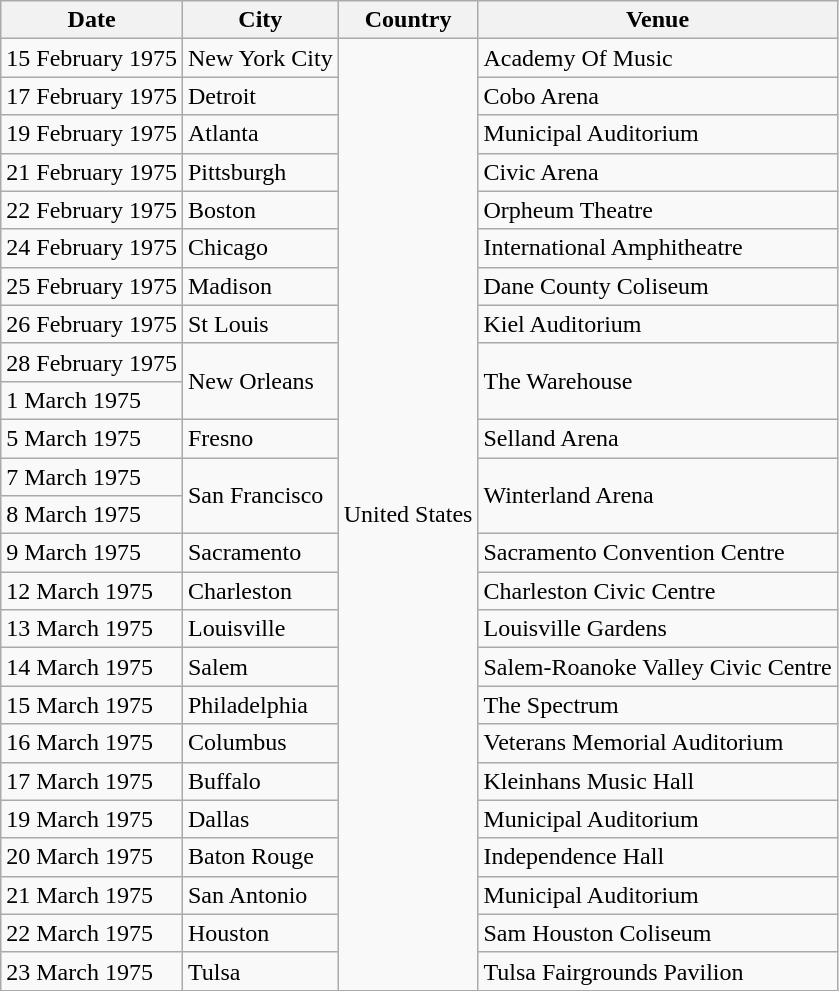<table class="wikitable">
<tr>
<th>Date</th>
<th>City</th>
<th>Country</th>
<th>Venue</th>
</tr>
<tr>
<td>15 February 1975</td>
<td>New York City</td>
<td rowspan="32">United States</td>
<td>Academy Of Music</td>
</tr>
<tr>
<td>17 February 1975</td>
<td>Detroit</td>
<td>Cobo Arena</td>
</tr>
<tr>
<td>19 February 1975</td>
<td>Atlanta</td>
<td>Municipal Auditorium</td>
</tr>
<tr>
<td>21 February 1975</td>
<td>Pittsburgh</td>
<td>Civic Arena</td>
</tr>
<tr>
<td>22 February 1975</td>
<td>Boston</td>
<td>Orpheum Theatre</td>
</tr>
<tr>
<td>24 February 1975</td>
<td>Chicago</td>
<td>International Amphitheatre</td>
</tr>
<tr>
<td>25 February 1975</td>
<td>Madison</td>
<td>Dane County Coliseum</td>
</tr>
<tr>
<td>26 February 1975</td>
<td>St Louis</td>
<td>Kiel Auditorium</td>
</tr>
<tr>
<td>28 February 1975</td>
<td rowspan="2">New Orleans</td>
<td rowspan="2">The Warehouse</td>
</tr>
<tr>
<td>1 March 1975</td>
</tr>
<tr>
<td>5 March 1975</td>
<td>Fresno</td>
<td>Selland Arena</td>
</tr>
<tr>
<td>7 March 1975</td>
<td rowspan="2">San Francisco</td>
<td rowspan="2">Winterland Arena</td>
</tr>
<tr>
<td>8 March 1975</td>
</tr>
<tr>
<td>9 March 1975</td>
<td>Sacramento</td>
<td>Sacramento Convention Centre</td>
</tr>
<tr>
<td>12 March 1975</td>
<td>Charleston</td>
<td>Charleston Civic Centre</td>
</tr>
<tr>
<td>13 March 1975</td>
<td>Louisville</td>
<td>Louisville Gardens</td>
</tr>
<tr>
<td>14 March 1975</td>
<td>Salem</td>
<td>Salem-Roanoke Valley Civic Centre</td>
</tr>
<tr>
<td>15 March 1975</td>
<td>Philadelphia</td>
<td>The Spectrum</td>
</tr>
<tr>
<td>16 March 1975</td>
<td>Columbus</td>
<td>Veterans Memorial Auditorium</td>
</tr>
<tr>
<td>17 March 1975</td>
<td>Buffalo</td>
<td>Kleinhans Music Hall</td>
</tr>
<tr>
<td>19 March 1975</td>
<td>Dallas</td>
<td>Municipal Auditorium</td>
</tr>
<tr>
<td>20 March 1975</td>
<td>Baton Rouge</td>
<td>Independence Hall</td>
</tr>
<tr>
<td>21 March 1975</td>
<td>San Antonio</td>
<td>Municipal Auditorium</td>
</tr>
<tr>
<td>22 March 1975</td>
<td>Houston</td>
<td>Sam Houston Coliseum</td>
</tr>
<tr>
<td>23 March 1975</td>
<td>Tulsa</td>
<td>Tulsa Fairgrounds Pavilion</td>
</tr>
</table>
